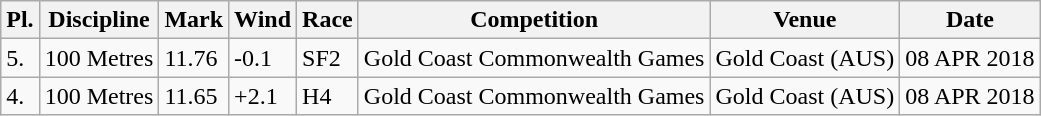<table class="wikitable">
<tr>
<th>Pl.</th>
<th>Discipline</th>
<th>Mark</th>
<th>Wind</th>
<th>Race</th>
<th>Competition</th>
<th>Venue</th>
<th>Date</th>
</tr>
<tr>
<td>5.</td>
<td>100 Metres</td>
<td>11.76</td>
<td>-0.1</td>
<td>SF2</td>
<td>Gold Coast Commonwealth Games</td>
<td>Gold Coast (AUS)</td>
<td>08 APR 2018</td>
</tr>
<tr>
<td>4.</td>
<td>100 Metres</td>
<td>11.65</td>
<td>+2.1</td>
<td>H4</td>
<td>Gold Coast Commonwealth Games</td>
<td>Gold Coast (AUS)</td>
<td>08 APR 2018</td>
</tr>
</table>
